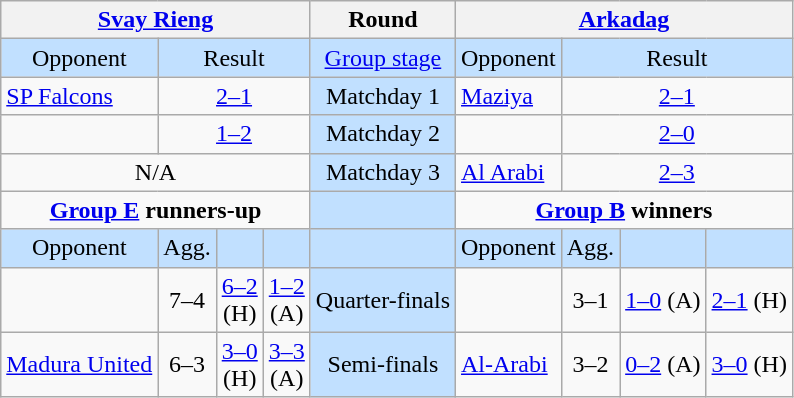<table class="wikitable" style="text-align:center">
<tr>
<th colspan="4"><a href='#'>Svay Rieng</a> </th>
<th>Round</th>
<th colspan="4"> <a href='#'>Arkadag</a></th>
</tr>
<tr bgcolor="#c1e0ff">
<td>Opponent</td>
<td colspan="3">Result</td>
<td><a href='#'>Group stage</a></td>
<td>Opponent</td>
<td colspan="3">Result</td>
</tr>
<tr>
<td align="left"> <a href='#'>SP Falcons</a></td>
<td colspan="3"><a href='#'>2–1</a></td>
<td bgcolor="#c1e0ff">Matchday 1</td>
<td align="left"> <a href='#'>Maziya</a></td>
<td colspan="3"><a href='#'>2–1</a></td>
</tr>
<tr>
<td align="left"></td>
<td colspan="3"><a href='#'>1–2</a></td>
<td bgcolor="#c1e0ff">Matchday 2</td>
<td align="left"></td>
<td colspan="3"><a href='#'>2–0</a></td>
</tr>
<tr>
<td colspan="4">N/A</td>
<td bgcolor="#c1e0ff">Matchday 3</td>
<td align="left"> <a href='#'>Al Arabi</a></td>
<td colspan="3"><a href='#'>2–3</a></td>
</tr>
<tr>
<td colspan="4" valign="top" align="center"><strong><a href='#'>Group E</a> runners-up</strong> </td>
<td bgcolor="#c1e0ff"></td>
<td colspan="4" valign="top" align="center"><strong><a href='#'>Group B</a> winners</strong> </td>
</tr>
<tr bgcolor="#c1e0ff">
<td>Opponent</td>
<td>Agg.</td>
<td></td>
<td></td>
<td></td>
<td>Opponent</td>
<td>Agg.</td>
<td></td>
<td></td>
</tr>
<tr>
<td align="left"></td>
<td>7–4</td>
<td {{nowrap><a href='#'>6–2</a><br> (H)</td>
<td><a href='#'>1–2</a><br> (A)</td>
<td bgcolor="#c1e0ff">Quarter-finals</td>
<td align="left"></td>
<td>3–1</td>
<td><a href='#'>1–0</a> (A)</td>
<td><a href='#'>2–1</a> (H)</td>
</tr>
<tr>
<td align="left"> <a href='#'>Madura United</a></td>
<td>6–3</td>
<td><a href='#'>3–0</a><br> (H)</td>
<td><a href='#'>3–3</a><br> (A)</td>
<td bgcolor="#c1e0ff">Semi-finals</td>
<td align="left"> <a href='#'>Al-Arabi</a></td>
<td>3–2</td>
<td><a href='#'>0–2</a> (A)</td>
<td><a href='#'>3–0</a> (H)</td>
</tr>
</table>
